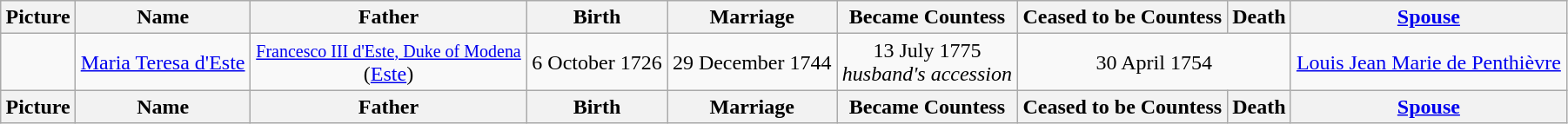<table style="width:95%;" class="wikitable">
<tr>
<th>Picture</th>
<th>Name</th>
<th>Father</th>
<th>Birth</th>
<th>Marriage</th>
<th>Became Countess</th>
<th>Ceased to be Countess</th>
<th>Death</th>
<th><a href='#'>Spouse</a></th>
</tr>
<tr>
<td align=center></td>
<td align=center><a href='#'>Maria Teresa d'Este</a><br></td>
<td style="text-align:center;"><small><a href='#'>Francesco III d'Este, Duke of Modena</a></small><br>(<a href='#'>Este</a>)</td>
<td style="text-align:center;">6 October 1726</td>
<td style="text-align:center;">29 December 1744</td>
<td style="text-align:center;">13 July 1775<br><em>husband's accession</em></td>
<td style="text-align:center;" colspan="2">30 April 1754</td>
<td style="text-align:center;"><a href='#'>Louis Jean Marie de Penthièvre</a></td>
</tr>
<tr>
<th>Picture</th>
<th>Name</th>
<th>Father</th>
<th>Birth</th>
<th>Marriage</th>
<th>Became Countess</th>
<th>Ceased to be Countess</th>
<th>Death</th>
<th><a href='#'>Spouse</a></th>
</tr>
</table>
